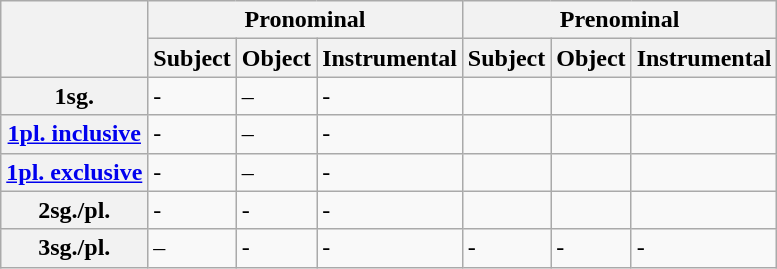<table class="wikitable">
<tr>
<th rowspan="2"></th>
<th colspan="3">Pronominal</th>
<th colspan="3">Prenominal</th>
</tr>
<tr>
<th>Subject</th>
<th>Object</th>
<th>Instrumental</th>
<th>Subject</th>
<th>Object</th>
<th>Instrumental</th>
</tr>
<tr>
<th>1sg.</th>
<td>-</td>
<td>–</td>
<td>-</td>
<td></td>
<td></td>
<td></td>
</tr>
<tr>
<th><a href='#'>1pl. inclusive</a></th>
<td>-</td>
<td>–</td>
<td>-</td>
<td></td>
<td></td>
<td></td>
</tr>
<tr>
<th><a href='#'>1pl. exclusive</a></th>
<td>-</td>
<td>–</td>
<td>-</td>
<td></td>
<td></td>
<td></td>
</tr>
<tr>
<th>2sg./pl.</th>
<td>-</td>
<td>-</td>
<td>-</td>
<td></td>
<td></td>
<td></td>
</tr>
<tr>
<th>3sg./pl.</th>
<td>–</td>
<td>-</td>
<td>-</td>
<td>-</td>
<td>-</td>
<td>-</td>
</tr>
</table>
